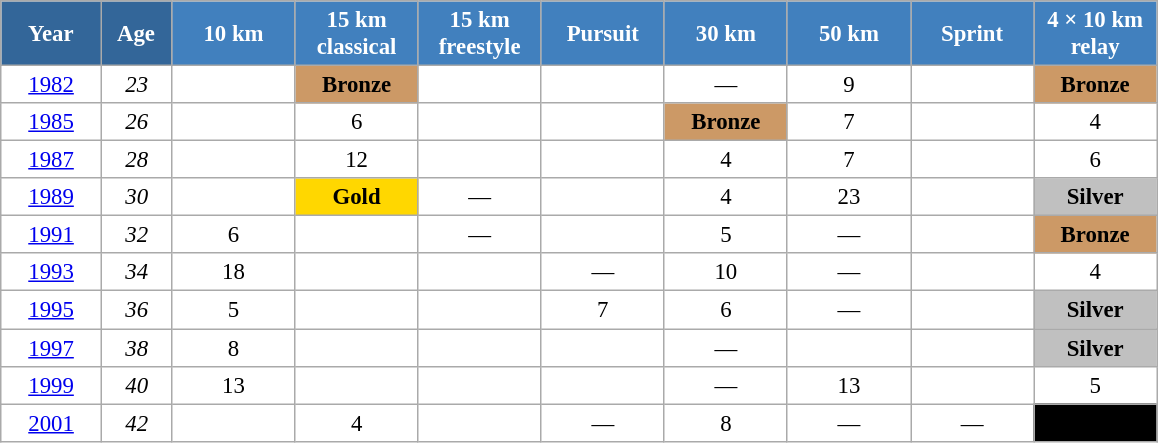<table class="wikitable" style="font-size:95%; text-align:center; border:grey solid 1px; border-collapse:collapse; background:#ffffff;">
<tr>
<th style="background-color:#369; color:white; width:60px;"> Year </th>
<th style="background-color:#369; color:white; width:40px;"> Age </th>
<th style="background-color:#4180be; color:white; width:75px;"> 10 km </th>
<th style="background-color:#4180be; color:white; width:75px;"> 15 km <br> classical </th>
<th style="background-color:#4180be; color:white; width:75px;"> 15 km <br> freestyle </th>
<th style="background-color:#4180be; color:white; width:75px;"> Pursuit </th>
<th style="background-color:#4180be; color:white; width:75px;"> 30 km </th>
<th style="background-color:#4180be; color:white; width:75px;"> 50 km </th>
<th style="background-color:#4180be; color:white; width:75px;"> Sprint </th>
<th style="background-color:#4180be; color:white; width:75px;"> 4 × 10 km <br> relay </th>
</tr>
<tr>
<td><a href='#'>1982</a></td>
<td><em>23</em></td>
<td></td>
<td bgcolor="cc9966"><strong>Bronze</strong></td>
<td></td>
<td></td>
<td>—</td>
<td>9</td>
<td></td>
<td bgcolor="cc9966"><strong>Bronze</strong></td>
</tr>
<tr>
<td><a href='#'>1985</a></td>
<td><em>26</em></td>
<td></td>
<td>6</td>
<td></td>
<td></td>
<td bgcolor="cc9966"><strong>Bronze</strong></td>
<td>7</td>
<td></td>
<td>4</td>
</tr>
<tr>
<td><a href='#'>1987</a></td>
<td><em>28</em></td>
<td></td>
<td>12</td>
<td></td>
<td></td>
<td>4</td>
<td>7</td>
<td></td>
<td>6</td>
</tr>
<tr>
<td><a href='#'>1989</a></td>
<td><em>30</em></td>
<td></td>
<td style="background:gold;"><strong>Gold</strong></td>
<td>—</td>
<td></td>
<td>4</td>
<td>23</td>
<td></td>
<td style="background:silver;"><strong>Silver</strong></td>
</tr>
<tr>
<td><a href='#'>1991</a></td>
<td><em>32</em></td>
<td>6</td>
<td></td>
<td>—</td>
<td></td>
<td>5</td>
<td>—</td>
<td></td>
<td bgcolor="cc9966"><strong>Bronze</strong></td>
</tr>
<tr>
<td><a href='#'>1993</a></td>
<td><em>34</em></td>
<td>18</td>
<td></td>
<td></td>
<td>—</td>
<td>10</td>
<td>—</td>
<td></td>
<td>4</td>
</tr>
<tr>
<td><a href='#'>1995</a></td>
<td><em>36</em></td>
<td>5</td>
<td></td>
<td></td>
<td>7</td>
<td>6</td>
<td>—</td>
<td></td>
<td style="background:silver;"><strong>Silver</strong></td>
</tr>
<tr>
<td><a href='#'>1997</a></td>
<td><em>38</em></td>
<td>8</td>
<td></td>
<td></td>
<td></td>
<td>—</td>
<td></td>
<td></td>
<td style="background:silver;"><strong>Silver</strong></td>
</tr>
<tr>
<td><a href='#'>1999</a></td>
<td><em>40</em></td>
<td>13</td>
<td></td>
<td></td>
<td></td>
<td>—</td>
<td>13</td>
<td></td>
<td>5</td>
</tr>
<tr>
<td><a href='#'>2001</a></td>
<td><em>42</em></td>
<td></td>
<td>4</td>
<td></td>
<td>—</td>
<td>8</td>
<td>—</td>
<td>—</td>
<td style="background:#000000; color:white;"></td>
</tr>
</table>
